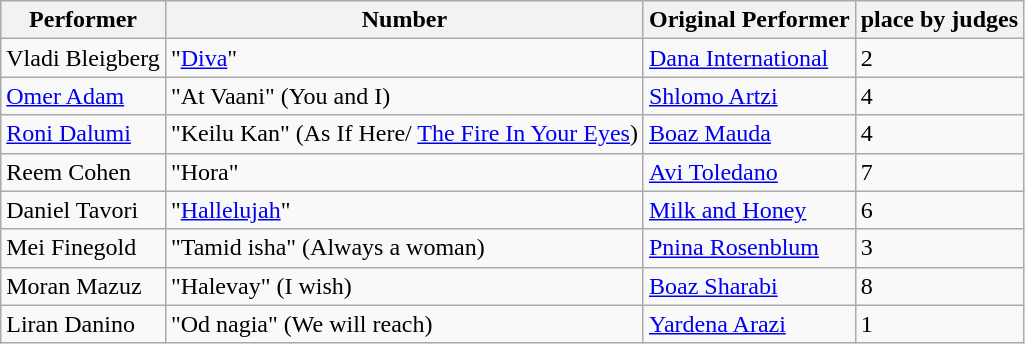<table class="wikitable">
<tr>
<th>Performer</th>
<th>Number</th>
<th>Original Performer</th>
<th>place by judges</th>
</tr>
<tr>
<td>Vladi Bleigberg</td>
<td>"<a href='#'>Diva</a>"</td>
<td><a href='#'>Dana International</a></td>
<td>2</td>
</tr>
<tr>
<td><a href='#'>Omer Adam</a></td>
<td>"At Vaani" (You and I)</td>
<td><a href='#'>Shlomo Artzi</a></td>
<td>4</td>
</tr>
<tr>
<td><a href='#'>Roni Dalumi</a></td>
<td>"Keilu Kan" (As If Here/ <a href='#'>The Fire In Your Eyes</a>)</td>
<td><a href='#'>Boaz Mauda</a></td>
<td>4</td>
</tr>
<tr>
<td>Reem Cohen</td>
<td>"Hora"</td>
<td><a href='#'>Avi Toledano</a></td>
<td>7</td>
</tr>
<tr>
<td>Daniel Tavori</td>
<td>"<a href='#'>Hallelujah</a>"</td>
<td><a href='#'>Milk and Honey</a></td>
<td>6</td>
</tr>
<tr>
<td>Mei Finegold</td>
<td>"Tamid isha" (Always a woman)</td>
<td><a href='#'>Pnina Rosenblum</a></td>
<td>3</td>
</tr>
<tr>
<td>Moran Mazuz</td>
<td>"Halevay" (I wish)</td>
<td><a href='#'>Boaz Sharabi</a></td>
<td>8</td>
</tr>
<tr>
<td>Liran Danino</td>
<td>"Od nagia" (We will reach)</td>
<td><a href='#'>Yardena Arazi</a></td>
<td>1</td>
</tr>
</table>
